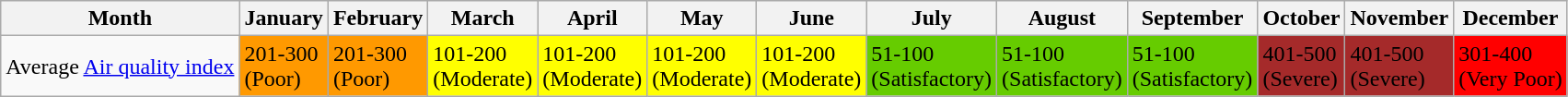<table class="wikitable">
<tr>
<th>Month</th>
<th>January</th>
<th>February</th>
<th>March</th>
<th>April</th>
<th>May</th>
<th>June</th>
<th>July</th>
<th>August</th>
<th>September</th>
<th>October</th>
<th>November</th>
<th>December</th>
</tr>
<tr>
<td>Average <a href='#'>Air quality index</a></td>
<td style="background: #f90; colour: black">201-300<br>(Poor)</td>
<td style="background: #f90; colour: black">201-300<br>(Poor)</td>
<td style="background: #ff0; colour: black">101-200<br>(Moderate)</td>
<td style="background: #ff0; colour: black">101-200<br>(Moderate)</td>
<td style="background: #ff0; colour: black">101-200<br>(Moderate)</td>
<td style="background: #ff0; colour: black">101-200<br>(Moderate)</td>
<td style="background: #6c0; colour: black">51-100<br>(Satisfactory)</td>
<td style="background: #6c0; colour: black">51-100<br>(Satisfactory)</td>
<td style="background: #6c0; colour: black">51-100<br>(Satisfactory)</td>
<td style="background:brown; colour: black">401-500<br>(Severe)</td>
<td style="background:brown; colour: black">401-500<br>(Severe)</td>
<td style="background:red; colour: black">301-400<br>(Very Poor)</td>
</tr>
</table>
